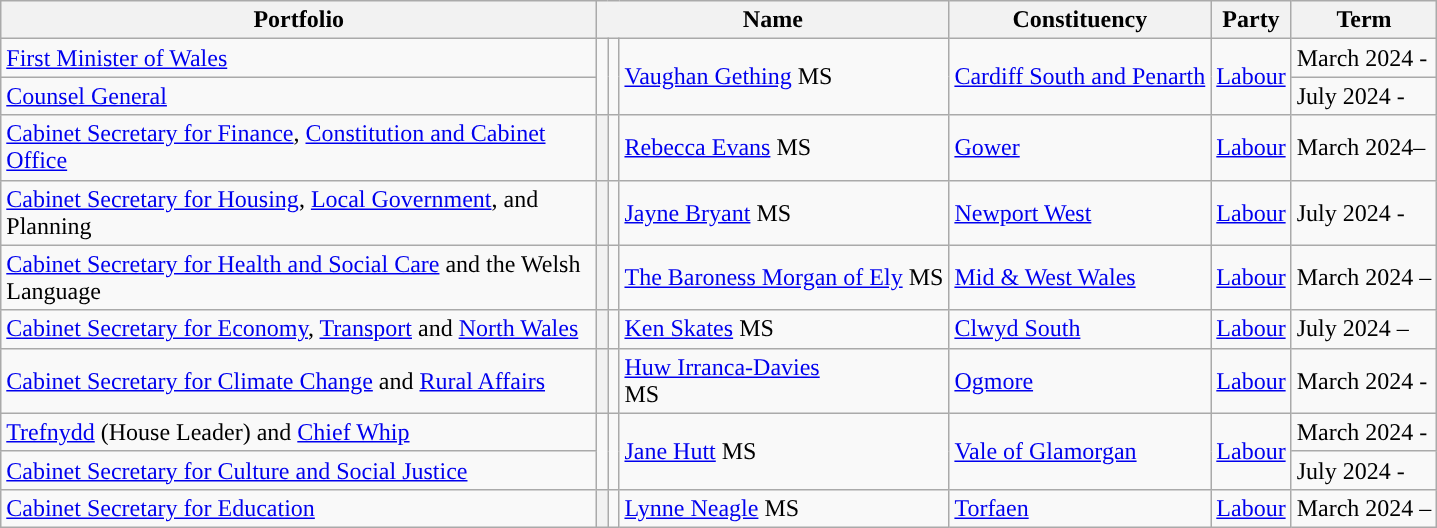<table class="wikitable">
<tr>
<th style="width: 390px">Portfolio</th>
<th colspan="3">Name</th>
<th>Constituency</th>
<th>Party</th>
<th>Term</th>
</tr>
<tr>
<td><a href='#'>First Minister of Wales</a></td>
<td rowspan="2" style="background-color: "></td>
<td rowspan="2"></td>
<td rowspan="2"><a href='#'>Vaughan Gething</a> MS</td>
<td rowspan="2"><a href='#'>Cardiff South and Penarth</a></td>
<td rowspan="2"><a href='#'>Labour</a></td>
<td>March 2024 -</td>
</tr>
<tr>
<td><a href='#'>Counsel General</a></td>
<td>July 2024 -</td>
</tr>
<tr>
<td><a href='#'>Cabinet Secretary for Finance</a>, <a href='#'>Constitution and Cabinet Office</a></td>
<th style="background-color: "></th>
<td></td>
<td><a href='#'>Rebecca Evans</a> MS</td>
<td><a href='#'>Gower</a></td>
<td><a href='#'>Labour</a></td>
<td>March 2024–</td>
</tr>
<tr>
<td><a href='#'>Cabinet Secretary for Housing</a>, <a href='#'>Local Government</a>, and Planning</td>
<th style="background-color: "></th>
<td></td>
<td><a href='#'>Jayne Bryant</a> MS</td>
<td><a href='#'>Newport West</a></td>
<td><a href='#'>Labour</a></td>
<td>July 2024 -</td>
</tr>
<tr>
<td><a href='#'>Cabinet Secretary for Health and Social Care</a> and the Welsh Language</td>
<th style="background-color: "></th>
<td></td>
<td><a href='#'>The Baroness Morgan of Ely</a> MS</td>
<td><a href='#'>Mid & West Wales</a></td>
<td><a href='#'>Labour</a></td>
<td>March 2024 –</td>
</tr>
<tr>
<td><a href='#'>Cabinet Secretary for Economy</a>, <a href='#'>Transport</a> and <a href='#'>North Wales</a></td>
<th style="background-color: "></th>
<td></td>
<td><a href='#'>Ken Skates</a> MS</td>
<td><a href='#'>Clwyd South</a></td>
<td><a href='#'>Labour</a></td>
<td>July 2024 –</td>
</tr>
<tr>
<td><a href='#'>Cabinet Secretary for Climate Change</a> and <a href='#'>Rural Affairs</a></td>
<th style="background-color: "></th>
<td></td>
<td><a href='#'>Huw Irranca-Davies</a><br>MS</td>
<td><a href='#'>Ogmore</a></td>
<td><a href='#'>Labour</a></td>
<td>March 2024 -</td>
</tr>
<tr>
<td><a href='#'>Trefnydd</a> (House Leader) and <a href='#'>Chief Whip</a></td>
<td rowspan="2" style="background-color: "></td>
<td rowspan="2"></td>
<td rowspan="2"><a href='#'>Jane Hutt</a> MS</td>
<td rowspan="2"><a href='#'>Vale of Glamorgan</a></td>
<td rowspan="2"><a href='#'>Labour</a></td>
<td>March 2024 -</td>
</tr>
<tr>
<td><a href='#'>Cabinet Secretary for Culture and Social Justice</a></td>
<td>July 2024 -</td>
</tr>
<tr>
<td><a href='#'>Cabinet Secretary for Education</a></td>
<th style="background-color: "></th>
<td></td>
<td><a href='#'>Lynne Neagle</a> MS</td>
<td><a href='#'>Torfaen</a></td>
<td><a href='#'>Labour</a></td>
<td>March 2024 –</td>
</tr>
</table>
